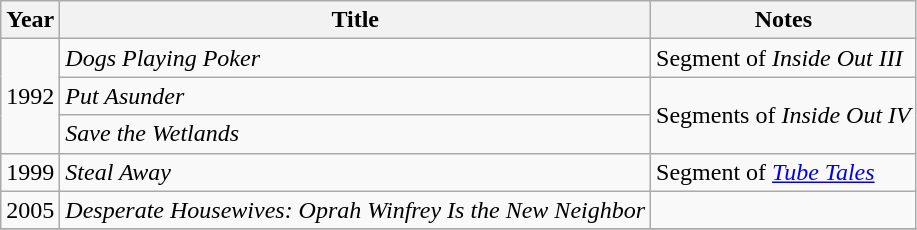<table class="wikitable">
<tr>
<th>Year</th>
<th>Title</th>
<th>Notes</th>
</tr>
<tr>
<td rowspan=3>1992</td>
<td><em>Dogs Playing Poker</em></td>
<td>Segment of <em>Inside Out III</em></td>
</tr>
<tr>
<td><em>Put Asunder</em></td>
<td rowspan=2>Segments of <em>Inside Out IV</em></td>
</tr>
<tr>
<td><em>Save the Wetlands</em></td>
</tr>
<tr>
<td>1999</td>
<td><em>Steal Away</em></td>
<td>Segment of <em><a href='#'>Tube Tales</a></em></td>
</tr>
<tr>
<td>2005</td>
<td><em>Desperate Housewives: Oprah Winfrey Is the New Neighbor</em></td>
<td> </td>
</tr>
<tr>
</tr>
</table>
